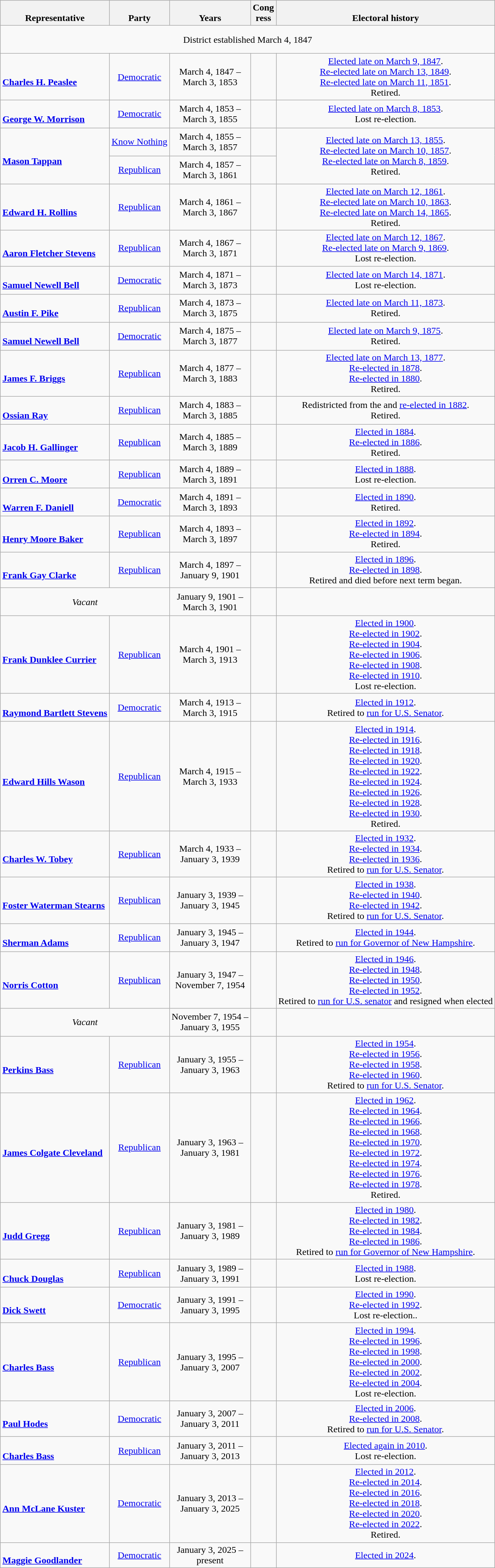<table class=wikitable style="text-align:center">
<tr valign=bottom>
<th>Representative</th>
<th>Party</th>
<th>Years</th>
<th>Cong<br>ress</th>
<th>Electoral history</th>
</tr>
<tr style="height:3em">
<td colspan=5>District established March 4, 1847</td>
</tr>
<tr style="height:3em">
<td align=left><br><strong><a href='#'>Charles H. Peaslee</a></strong><br></td>
<td><a href='#'>Democratic</a></td>
<td nowrap>March 4, 1847 –<br>March 3, 1853</td>
<td></td>
<td><a href='#'>Elected late on March 9, 1847</a>.<br><a href='#'>Re-elected late on March 13, 1849</a>.<br><a href='#'>Re-elected late on March 11, 1851</a>.<br>Retired.</td>
</tr>
<tr style="height:3em">
<td align=left><br><strong><a href='#'>George W. Morrison</a></strong><br></td>
<td><a href='#'>Democratic</a></td>
<td nowrap>March 4, 1853 –<br>March 3, 1855</td>
<td></td>
<td><a href='#'>Elected late on March 8, 1853</a>.<br>Lost re-election.</td>
</tr>
<tr style="height:3em">
<td rowspan="2" style="text-align:left;"><br><strong><a href='#'>Mason Tappan</a></strong><br></td>
<td><a href='#'>Know Nothing</a></td>
<td nowrap>March 4, 1855 –<br>March 3, 1857</td>
<td></td>
<td rowspan=2><a href='#'>Elected late on March 13, 1855</a>.<br><a href='#'>Re-elected late on March 10, 1857</a>.<br><a href='#'>Re-elected late on March 8, 1859</a>.<br>Retired.</td>
</tr>
<tr style="height:3em">
<td><a href='#'>Republican</a></td>
<td nowrap>March 4, 1857 –<br>March 3, 1861</td>
<td></td>
</tr>
<tr style="height:3em">
<td align=left><br><strong><a href='#'>Edward H. Rollins</a></strong><br></td>
<td><a href='#'>Republican</a></td>
<td nowrap>March 4, 1861 –<br>March 3, 1867</td>
<td></td>
<td><a href='#'>Elected late on March 12, 1861</a>.<br><a href='#'>Re-elected late on March 10, 1863</a>.<br><a href='#'>Re-elected late on March 14, 1865</a>.<br>Retired.</td>
</tr>
<tr style="height:3em">
<td align=left><br><strong><a href='#'>Aaron Fletcher Stevens</a></strong><br></td>
<td><a href='#'>Republican</a></td>
<td nowrap>March 4, 1867 –<br>March 3, 1871</td>
<td></td>
<td><a href='#'>Elected late on March 12, 1867</a>.<br><a href='#'>Re-elected late on March 9, 1869</a>.<br>Lost re-election.</td>
</tr>
<tr style="height:3em">
<td align=left><br><strong><a href='#'>Samuel Newell Bell</a></strong><br></td>
<td><a href='#'>Democratic</a></td>
<td nowrap>March 4, 1871 –<br>March 3, 1873</td>
<td></td>
<td><a href='#'>Elected late on March 14, 1871</a>.<br>Lost re-election.</td>
</tr>
<tr style="height:3em">
<td align=left><br><strong><a href='#'>Austin F. Pike</a></strong><br></td>
<td><a href='#'>Republican</a></td>
<td nowrap>March 4, 1873 –<br>March 3, 1875</td>
<td></td>
<td><a href='#'>Elected late on March 11, 1873</a>.<br>Retired.</td>
</tr>
<tr style="height:3em">
<td align=left><br><strong><a href='#'>Samuel Newell Bell</a></strong><br></td>
<td><a href='#'>Democratic</a></td>
<td nowrap>March 4, 1875 –<br>March 3, 1877</td>
<td></td>
<td><a href='#'>Elected late on March 9, 1875</a>.<br>Retired.</td>
</tr>
<tr style="height:3em">
<td align=left><br><strong><a href='#'>James F. Briggs</a></strong><br></td>
<td><a href='#'>Republican</a></td>
<td nowrap>March 4, 1877 –<br>March 3, 1883</td>
<td></td>
<td><a href='#'>Elected late on March 13, 1877</a>.<br><a href='#'>Re-elected in 1878</a>.<br><a href='#'>Re-elected in 1880</a>.<br>Retired.</td>
</tr>
<tr style="height:3em">
<td align=left><br><strong><a href='#'>Ossian Ray</a></strong><br></td>
<td><a href='#'>Republican</a></td>
<td nowrap>March 4, 1883 –<br>March 3, 1885</td>
<td></td>
<td>Redistricted from the  and <a href='#'>re-elected in 1882</a>.<br>Retired.</td>
</tr>
<tr style="height:3em">
<td align=left><br><strong><a href='#'>Jacob H. Gallinger</a></strong><br></td>
<td><a href='#'>Republican</a></td>
<td nowrap>March 4, 1885 –<br>March 3, 1889</td>
<td></td>
<td><a href='#'>Elected in 1884</a>.<br><a href='#'>Re-elected in 1886</a>.<br>Retired.</td>
</tr>
<tr style="height:3em">
<td align=left><br><strong><a href='#'>Orren C. Moore</a></strong><br></td>
<td><a href='#'>Republican</a></td>
<td nowrap>March 4, 1889 –<br>March 3, 1891</td>
<td></td>
<td><a href='#'>Elected in 1888</a>.<br>Lost re-election.</td>
</tr>
<tr style="height:3em">
<td align=left><br><strong><a href='#'>Warren F. Daniell</a></strong><br></td>
<td><a href='#'>Democratic</a></td>
<td nowrap>March 4, 1891 –<br>March 3, 1893</td>
<td></td>
<td><a href='#'>Elected in 1890</a>.<br>Retired.</td>
</tr>
<tr style="height:3em">
<td align=left><br><strong><a href='#'>Henry Moore Baker</a></strong><br></td>
<td><a href='#'>Republican</a></td>
<td nowrap>March 4, 1893 –<br>March 3, 1897</td>
<td></td>
<td><a href='#'>Elected in 1892</a>.<br><a href='#'>Re-elected in 1894</a>.<br>Retired.</td>
</tr>
<tr style="height:3em">
<td align=left><br><strong><a href='#'>Frank Gay Clarke</a></strong><br></td>
<td><a href='#'>Republican</a></td>
<td nowrap>March 4, 1897 –<br>January 9, 1901</td>
<td></td>
<td><a href='#'>Elected in 1896</a>.<br><a href='#'>Re-elected in 1898</a>.<br>Retired and died before next term began.</td>
</tr>
<tr style="height:3em">
<td colspan=2><em>Vacant</em></td>
<td nowrap>January 9, 1901 –<br>March 3, 1901</td>
<td></td>
<td></td>
</tr>
<tr style="height:3em">
<td align=left><br><strong><a href='#'>Frank Dunklee Currier</a></strong><br></td>
<td><a href='#'>Republican</a></td>
<td nowrap>March 4, 1901 –<br>March 3, 1913</td>
<td></td>
<td><a href='#'>Elected in 1900</a>.<br><a href='#'>Re-elected in 1902</a>.<br><a href='#'>Re-elected in 1904</a>.<br><a href='#'>Re-elected in 1906</a>.<br><a href='#'>Re-elected in 1908</a>.<br><a href='#'>Re-elected in 1910</a>.<br>Lost re-election.</td>
</tr>
<tr style="height:3em">
<td align=left><br><strong><a href='#'>Raymond Bartlett Stevens</a></strong><br></td>
<td><a href='#'>Democratic</a></td>
<td nowrap>March 4, 1913 –<br>March 3, 1915</td>
<td></td>
<td><a href='#'>Elected in 1912</a>.<br>Retired to <a href='#'>run for U.S. Senator</a>.</td>
</tr>
<tr style="height:3em">
<td align=left><br><strong><a href='#'>Edward Hills Wason</a></strong><br></td>
<td><a href='#'>Republican</a></td>
<td nowrap>March 4, 1915 –<br>March 3, 1933</td>
<td></td>
<td><a href='#'>Elected in 1914</a>.<br><a href='#'>Re-elected in 1916</a>.<br><a href='#'>Re-elected in 1918</a>.<br><a href='#'>Re-elected in 1920</a>.<br><a href='#'>Re-elected in 1922</a>.<br><a href='#'>Re-elected in 1924</a>.<br><a href='#'>Re-elected in 1926</a>.<br><a href='#'>Re-elected in 1928</a>.<br><a href='#'>Re-elected in 1930</a>.<br>Retired.</td>
</tr>
<tr style="height:3em">
<td align=left><br><strong><a href='#'>Charles W. Tobey</a></strong><br></td>
<td><a href='#'>Republican</a></td>
<td nowrap>March 4, 1933 –<br>January 3, 1939</td>
<td></td>
<td><a href='#'>Elected in 1932</a>.<br><a href='#'>Re-elected in 1934</a>.<br><a href='#'>Re-elected in 1936</a>.<br>Retired to <a href='#'>run for U.S. Senator</a>.</td>
</tr>
<tr style="height:3em">
<td align=left><br><strong><a href='#'>Foster Waterman Stearns</a></strong><br></td>
<td><a href='#'>Republican</a></td>
<td nowrap>January 3, 1939 –<br>January 3, 1945</td>
<td></td>
<td><a href='#'>Elected in 1938</a>.<br><a href='#'>Re-elected in 1940</a>.<br><a href='#'>Re-elected in 1942</a>.<br>Retired to <a href='#'>run for U.S. Senator</a>.</td>
</tr>
<tr style="height:3em">
<td align=left><br><strong><a href='#'>Sherman Adams</a></strong><br></td>
<td><a href='#'>Republican</a></td>
<td nowrap>January 3, 1945 –<br>January 3, 1947</td>
<td></td>
<td><a href='#'>Elected in 1944</a>.<br>Retired to <a href='#'>run for Governor of New Hampshire</a>.</td>
</tr>
<tr style="height:3em">
<td align=left><br><strong><a href='#'>Norris Cotton</a></strong><br></td>
<td><a href='#'>Republican</a></td>
<td nowrap>January 3, 1947 –<br>November 7, 1954</td>
<td></td>
<td><a href='#'>Elected in 1946</a>.<br><a href='#'>Re-elected in 1948</a>.<br><a href='#'>Re-elected in 1950</a>.<br><a href='#'>Re-elected in 1952</a>.<br>Retired to <a href='#'>run for U.S. senator</a> and resigned when elected</td>
</tr>
<tr style="height:3em">
<td colspan=2><em>Vacant</em></td>
<td nowrap>November 7, 1954 –<br>January 3, 1955</td>
<td></td>
<td></td>
</tr>
<tr style="height:3em">
<td align=left><br><strong><a href='#'>Perkins Bass</a></strong><br></td>
<td><a href='#'>Republican</a></td>
<td nowrap>January 3, 1955 –<br>January 3, 1963</td>
<td></td>
<td><a href='#'>Elected in 1954</a>.<br><a href='#'>Re-elected in 1956</a>.<br><a href='#'>Re-elected in 1958</a>.<br><a href='#'>Re-elected in 1960</a>.<br>Retired to <a href='#'>run for U.S. Senator</a>.</td>
</tr>
<tr style="height:3em">
<td align=left><br><strong><a href='#'>James Colgate Cleveland</a></strong><br></td>
<td><a href='#'>Republican</a></td>
<td nowrap>January 3, 1963 –<br>January 3, 1981</td>
<td></td>
<td><a href='#'>Elected in 1962</a>.<br><a href='#'>Re-elected in 1964</a>.<br><a href='#'>Re-elected in 1966</a>.<br><a href='#'>Re-elected in 1968</a>.<br><a href='#'>Re-elected in 1970</a>.<br><a href='#'>Re-elected in 1972</a>.<br><a href='#'>Re-elected in 1974</a>.<br><a href='#'>Re-elected in 1976</a>.<br><a href='#'>Re-elected in 1978</a>.<br>Retired.</td>
</tr>
<tr style="height:3em">
<td align=left><br><strong><a href='#'>Judd Gregg</a></strong><br></td>
<td><a href='#'>Republican</a></td>
<td nowrap>January 3, 1981 –<br>January 3, 1989</td>
<td></td>
<td><a href='#'>Elected in 1980</a>.<br><a href='#'>Re-elected in 1982</a>.<br><a href='#'>Re-elected in 1984</a>.<br><a href='#'>Re-elected in 1986</a>.<br>Retired to <a href='#'>run for Governor of New Hampshire</a>.</td>
</tr>
<tr style="height:3em">
<td align=left><br><strong><a href='#'>Chuck Douglas</a></strong><br></td>
<td><a href='#'>Republican</a></td>
<td nowrap>January 3, 1989 –<br>January 3, 1991</td>
<td></td>
<td><a href='#'>Elected in 1988</a>.<br>Lost re-election.</td>
</tr>
<tr style="height:3em">
<td align=left><br><strong><a href='#'>Dick Swett</a></strong><br></td>
<td><a href='#'>Democratic</a></td>
<td nowrap>January 3, 1991 –<br>January 3, 1995</td>
<td></td>
<td><a href='#'>Elected in 1990</a>.<br><a href='#'>Re-elected in 1992</a>.<br>Lost re-election..</td>
</tr>
<tr style="height:3em">
<td align=left><br><strong><a href='#'>Charles Bass</a></strong><br></td>
<td><a href='#'>Republican</a></td>
<td nowrap>January 3, 1995 –<br>January 3, 2007</td>
<td></td>
<td><a href='#'>Elected in 1994</a>.<br><a href='#'>Re-elected in 1996</a>.<br><a href='#'>Re-elected in 1998</a>.<br><a href='#'>Re-elected in 2000</a>.<br><a href='#'>Re-elected in 2002</a>.<br><a href='#'>Re-elected in 2004</a>.<br>Lost re-election.</td>
</tr>
<tr style="height:3em">
<td align=left><br><strong><a href='#'>Paul Hodes</a></strong><br></td>
<td><a href='#'>Democratic</a></td>
<td nowrap>January 3, 2007 –<br>January 3, 2011</td>
<td></td>
<td><a href='#'>Elected in 2006</a>.<br><a href='#'>Re-elected in 2008</a>.<br>Retired to <a href='#'>run for U.S. Senator</a>.</td>
</tr>
<tr style="height:3em">
<td align=left><br><strong><a href='#'>Charles Bass</a></strong><br></td>
<td><a href='#'>Republican</a></td>
<td nowrap>January 3, 2011 –<br>January 3, 2013</td>
<td></td>
<td><a href='#'>Elected again in 2010</a>.<br>Lost re-election.</td>
</tr>
<tr style="height:3em">
<td align=left><br><strong><a href='#'>Ann McLane Kuster</a></strong><br></td>
<td><a href='#'>Democratic</a></td>
<td nowrap>January 3, 2013 –<br>January 3, 2025</td>
<td></td>
<td><a href='#'>Elected in 2012</a>.<br><a href='#'>Re-elected in 2014</a>.<br><a href='#'>Re-elected in 2016</a>.<br><a href='#'>Re-elected in 2018</a>.<br><a href='#'>Re-elected in 2020</a>.<br><a href='#'>Re-elected in 2022</a>. <br> Retired.</td>
</tr>
<tr>
<td align=left><br><strong><a href='#'>Maggie Goodlander</a></strong><br></td>
<td><a href='#'>Democratic</a></td>
<td nowrap>January 3, 2025 –<br>present</td>
<td></td>
<td><a href='#'>Elected in 2024</a>.</td>
</tr>
</table>
